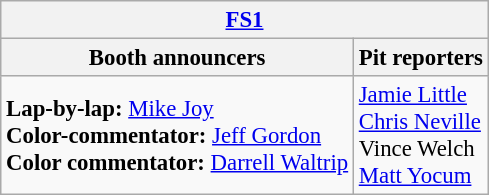<table class="wikitable" style="font-size: 95%">
<tr>
<th colspan="2"><a href='#'>FS1</a></th>
</tr>
<tr>
<th>Booth announcers</th>
<th>Pit reporters</th>
</tr>
<tr>
<td><strong>Lap-by-lap:</strong> <a href='#'>Mike Joy</a><br><strong>Color-commentator:</strong> <a href='#'>Jeff Gordon</a><br><strong>Color commentator:</strong> <a href='#'>Darrell Waltrip</a></td>
<td><a href='#'>Jamie Little</a><br><a href='#'>Chris Neville</a><br>Vince Welch<br><a href='#'>Matt Yocum</a></td>
</tr>
</table>
